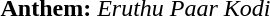<table align=right>
<tr>
<td><strong>Anthem:</strong> <em>Eruthu Paar Kodi</em></td>
</tr>
</table>
